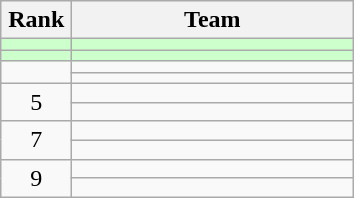<table class="wikitable" style="text-align: center;">
<tr>
<th width=40>Rank</th>
<th width=180>Team</th>
</tr>
<tr bgcolor=#ccffcc>
<td></td>
<td align=left></td>
</tr>
<tr bgcolor=#ccffcc>
<td></td>
<td align=left></td>
</tr>
<tr>
<td rowspan=2></td>
<td align=left></td>
</tr>
<tr>
<td align=left></td>
</tr>
<tr>
<td rowspan=2>5</td>
<td align=left></td>
</tr>
<tr>
<td align=left></td>
</tr>
<tr>
<td rowspan=2>7</td>
<td align=left></td>
</tr>
<tr>
<td align=left></td>
</tr>
<tr>
<td rowspan=2>9</td>
<td align=left></td>
</tr>
<tr>
<td align=left></td>
</tr>
</table>
